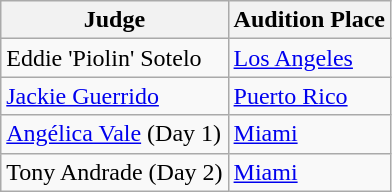<table class="wikitable">
<tr>
<th>Judge</th>
<th>Audition Place</th>
</tr>
<tr>
<td>Eddie 'Piolin' Sotelo</td>
<td><a href='#'>Los Angeles</a></td>
</tr>
<tr>
<td><a href='#'>Jackie Guerrido</a></td>
<td><a href='#'>Puerto Rico</a></td>
</tr>
<tr>
<td><a href='#'>Angélica Vale</a> (Day 1)</td>
<td><a href='#'>Miami</a></td>
</tr>
<tr>
<td>Tony Andrade (Day 2)</td>
<td><a href='#'>Miami</a></td>
</tr>
</table>
